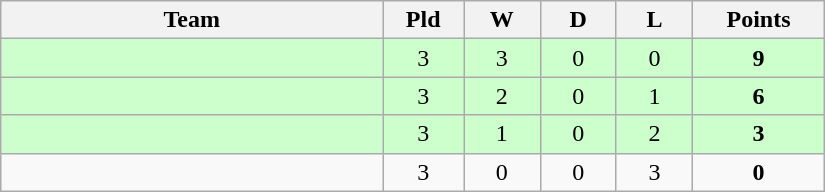<table class=wikitable style="text-align:center" width=550>
<tr>
<th width=25%>Team</th>
<th width=5%>Pld</th>
<th width=5%>W</th>
<th width=5%>D</th>
<th width=5%>L</th>
<th width=8%>Points</th>
</tr>
<tr bgcolor=#ccffcc>
<td align="left"></td>
<td>3</td>
<td>3</td>
<td>0</td>
<td>0</td>
<td><strong>9</strong></td>
</tr>
<tr bgcolor=#ccffcc>
<td align="left"></td>
<td>3</td>
<td>2</td>
<td>0</td>
<td>1</td>
<td><strong>6</strong></td>
</tr>
<tr bgcolor=#ccffcc>
<td align="left"></td>
<td>3</td>
<td>1</td>
<td>0</td>
<td>2</td>
<td><strong>3</strong></td>
</tr>
<tr>
<td align="left"></td>
<td>3</td>
<td>0</td>
<td>0</td>
<td>3</td>
<td><strong>0</strong></td>
</tr>
</table>
